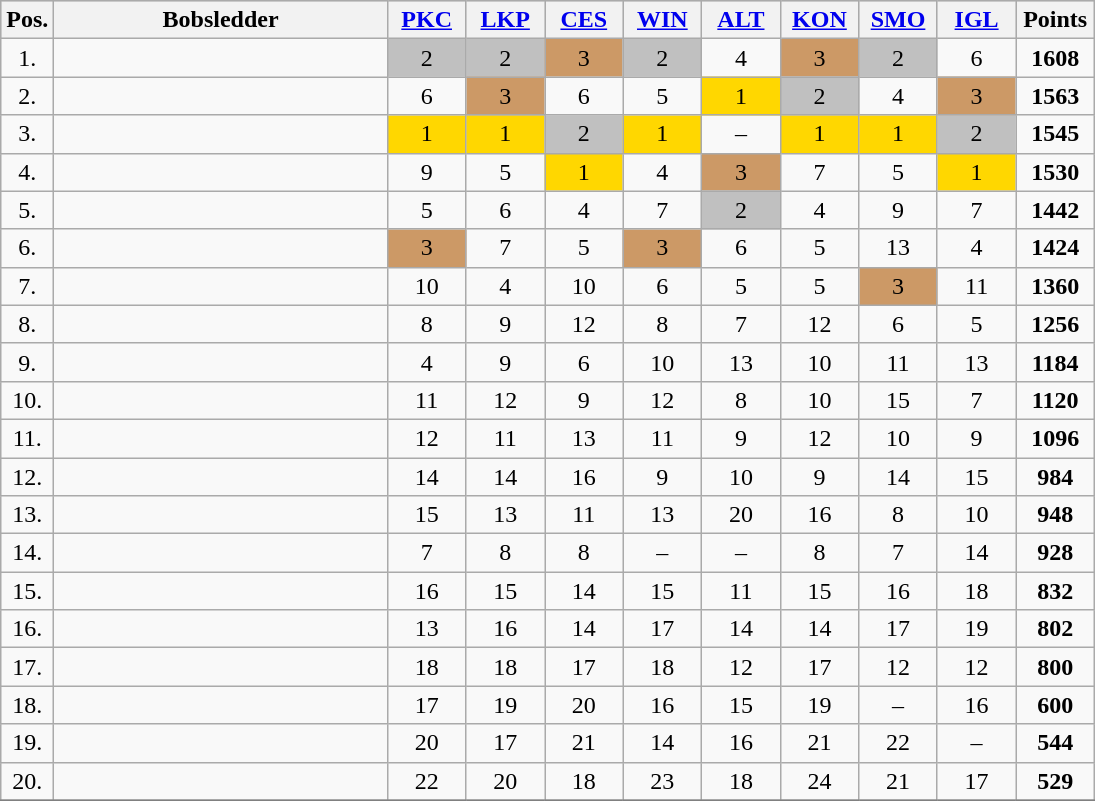<table class=wikitable  bgcolor="#f7f8ff" cellpadding="3" cellspacing="0" border="1" style="text-align:center; border: gray solid 1px; border-collapse: collapse;">
<tr bgcolor="#CCCCCC">
<th width="10">Pos.</th>
<th width="215">Bobsledder</th>
<th width="45"><a href='#'>PKC</a></th>
<th width="45"><a href='#'>LKP</a></th>
<th width="45"><a href='#'>CES</a></th>
<th width="45"><a href='#'>WIN</a></th>
<th width="45"><a href='#'>ALT</a></th>
<th width="45"><a href='#'>KON</a></th>
<th width="45"><a href='#'>SMO</a></th>
<th width="45"><a href='#'>IGL</a></th>
<th width="45">Points</th>
</tr>
<tr>
<td>1.</td>
<td align="left"></td>
<td bgcolor="silver">2</td>
<td bgcolor="silver">2</td>
<td bgcolor="cc9966">3</td>
<td bgcolor="silver">2</td>
<td>4</td>
<td bgcolor="cc9966">3</td>
<td bgcolor="silver">2</td>
<td>6</td>
<td><strong>1608</strong></td>
</tr>
<tr>
<td>2.</td>
<td align="left"></td>
<td>6</td>
<td bgcolor="cc9966">3</td>
<td>6</td>
<td>5</td>
<td bgcolor="gold">1</td>
<td bgcolor="silver">2</td>
<td>4</td>
<td bgcolor="cc9966">3</td>
<td><strong>1563</strong></td>
</tr>
<tr>
<td>3.</td>
<td align="left"></td>
<td bgcolor="gold">1</td>
<td bgcolor="gold">1</td>
<td bgcolor="silver">2</td>
<td bgcolor="gold">1</td>
<td>–</td>
<td bgcolor="gold">1</td>
<td bgcolor="gold">1</td>
<td bgcolor="silver">2</td>
<td><strong>1545</strong></td>
</tr>
<tr>
<td>4.</td>
<td align="left"></td>
<td>9</td>
<td>5</td>
<td bgcolor="gold">1</td>
<td>4</td>
<td bgcolor="cc9966">3</td>
<td>7</td>
<td>5</td>
<td bgcolor="gold">1</td>
<td><strong>1530</strong></td>
</tr>
<tr>
<td>5.</td>
<td align="left"></td>
<td>5</td>
<td>6</td>
<td>4</td>
<td>7</td>
<td bgcolor="silver">2</td>
<td>4</td>
<td>9</td>
<td>7</td>
<td><strong>1442</strong></td>
</tr>
<tr>
<td>6.</td>
<td align="left"></td>
<td bgcolor="cc9966">3</td>
<td>7</td>
<td>5</td>
<td bgcolor="cc9966">3</td>
<td>6</td>
<td>5</td>
<td>13</td>
<td>4</td>
<td><strong>1424</strong></td>
</tr>
<tr>
<td>7.</td>
<td align="left"></td>
<td>10</td>
<td>4</td>
<td>10</td>
<td>6</td>
<td>5</td>
<td>5</td>
<td bgcolor="cc9966">3</td>
<td>11</td>
<td><strong>1360</strong></td>
</tr>
<tr>
<td>8.</td>
<td align="left"></td>
<td>8</td>
<td>9</td>
<td>12</td>
<td>8</td>
<td>7</td>
<td>12</td>
<td>6</td>
<td>5</td>
<td><strong>1256</strong></td>
</tr>
<tr>
<td>9.</td>
<td align="left"></td>
<td>4</td>
<td>9</td>
<td>6</td>
<td>10</td>
<td>13</td>
<td>10</td>
<td>11</td>
<td>13</td>
<td><strong>1184</strong></td>
</tr>
<tr>
<td>10.</td>
<td align="left"></td>
<td>11</td>
<td>12</td>
<td>9</td>
<td>12</td>
<td>8</td>
<td>10</td>
<td>15</td>
<td>7</td>
<td><strong>1120</strong></td>
</tr>
<tr>
<td>11.</td>
<td align="left"></td>
<td>12</td>
<td>11</td>
<td>13</td>
<td>11</td>
<td>9</td>
<td>12</td>
<td>10</td>
<td>9</td>
<td><strong>1096</strong></td>
</tr>
<tr>
<td>12.</td>
<td align="left"></td>
<td>14</td>
<td>14</td>
<td>16</td>
<td>9</td>
<td>10</td>
<td>9</td>
<td>14</td>
<td>15</td>
<td><strong>984</strong></td>
</tr>
<tr>
<td>13.</td>
<td align="left"></td>
<td>15</td>
<td>13</td>
<td>11</td>
<td>13</td>
<td>20</td>
<td>16</td>
<td>8</td>
<td>10</td>
<td><strong>948</strong></td>
</tr>
<tr>
<td>14.</td>
<td align="left"></td>
<td>7</td>
<td>8</td>
<td>8</td>
<td>–</td>
<td>–</td>
<td>8</td>
<td>7</td>
<td>14</td>
<td><strong>928</strong></td>
</tr>
<tr>
<td>15.</td>
<td align="left"></td>
<td>16</td>
<td>15</td>
<td>14</td>
<td>15</td>
<td>11</td>
<td>15</td>
<td>16</td>
<td>18</td>
<td><strong>832</strong></td>
</tr>
<tr>
<td>16.</td>
<td align="left"></td>
<td>13</td>
<td>16</td>
<td>14</td>
<td>17</td>
<td>14</td>
<td>14</td>
<td>17</td>
<td>19</td>
<td><strong>802</strong></td>
</tr>
<tr>
<td>17.</td>
<td align="left"></td>
<td>18</td>
<td>18</td>
<td>17</td>
<td>18</td>
<td>12</td>
<td>17</td>
<td>12</td>
<td>12</td>
<td><strong>800</strong></td>
</tr>
<tr>
<td>18.</td>
<td align="left"></td>
<td>17</td>
<td>19</td>
<td>20</td>
<td>16</td>
<td>15</td>
<td>19</td>
<td>–</td>
<td>16</td>
<td><strong>600</strong></td>
</tr>
<tr>
<td>19.</td>
<td align="left"></td>
<td>20</td>
<td>17</td>
<td>21</td>
<td>14</td>
<td>16</td>
<td>21</td>
<td>22</td>
<td>–</td>
<td><strong>544</strong></td>
</tr>
<tr>
<td>20.</td>
<td align="left"></td>
<td>22</td>
<td>20</td>
<td>18</td>
<td>23</td>
<td>18</td>
<td>24</td>
<td>21</td>
<td>17</td>
<td><strong>529</strong></td>
</tr>
<tr>
</tr>
</table>
